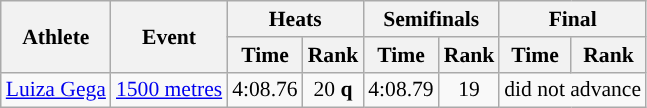<table class=wikitable style="font-size:90%;">
<tr>
<th rowspan=2>Athlete</th>
<th rowspan=2>Event</th>
<th colspan=2>Heats</th>
<th colspan=2>Semifinals</th>
<th colspan=2>Final</th>
</tr>
<tr>
<th>Time</th>
<th>Rank</th>
<th>Time</th>
<th>Rank</th>
<th>Time</th>
<th>Rank</th>
</tr>
<tr>
<td><a href='#'>Luiza Gega</a></td>
<td><a href='#'>1500 metres</a></td>
<td align="center">4:08.76</td>
<td align="center">20 <strong>q</strong></td>
<td align="center">4:08.79</td>
<td align="center">19</td>
<td colspan=2>did not advance</td>
</tr>
</table>
